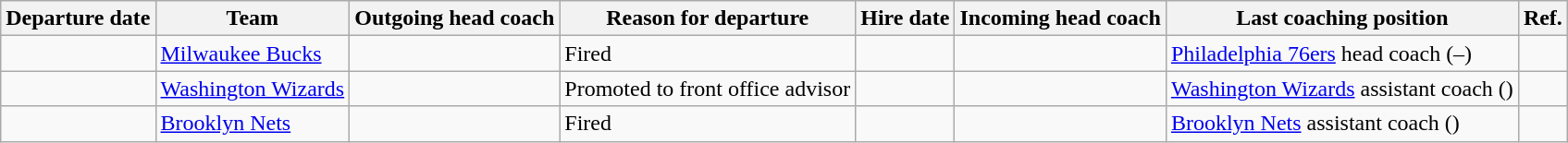<table class="wikitable sortable">
<tr>
<th>Departure date</th>
<th>Team</th>
<th>Outgoing head coach</th>
<th>Reason for departure</th>
<th>Hire date</th>
<th>Incoming head coach</th>
<th class="unsortable">Last coaching position</th>
<th class="unsortable">Ref.</th>
</tr>
<tr>
<td align=center></td>
<td><a href='#'>Milwaukee Bucks</a></td>
<td></td>
<td>Fired</td>
<td align=center></td>
<td></td>
<td><a href='#'>Philadelphia 76ers</a> head coach (–)</td>
<td align="center"></td>
</tr>
<tr>
<td align=center></td>
<td><a href='#'>Washington Wizards</a></td>
<td></td>
<td>Promoted to front office advisor</td>
<td align=center></td>
<td></td>
<td><a href='#'>Washington Wizards</a> assistant coach ()</td>
<td align="center"></td>
</tr>
<tr>
<td align=center></td>
<td><a href='#'>Brooklyn Nets</a></td>
<td></td>
<td>Fired</td>
<td align=center></td>
<td></td>
<td><a href='#'>Brooklyn Nets</a> assistant coach ()</td>
<td align="center"></td>
</tr>
</table>
